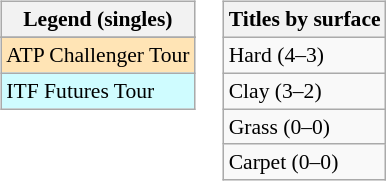<table>
<tr valign=top>
<td><br><table class=wikitable style=font-size:90%>
<tr>
<th>Legend (singles)</th>
</tr>
<tr bgcolor=e5d1cb>
</tr>
<tr bgcolor=moccasin>
<td>ATP Challenger Tour</td>
</tr>
<tr bgcolor=cffcff>
<td>ITF Futures Tour</td>
</tr>
</table>
</td>
<td><br><table class=wikitable style=font-size:90%>
<tr>
<th>Titles by surface</th>
</tr>
<tr>
<td>Hard (4–3)</td>
</tr>
<tr>
<td>Clay (3–2)</td>
</tr>
<tr>
<td>Grass (0–0)</td>
</tr>
<tr>
<td>Carpet (0–0)</td>
</tr>
</table>
</td>
</tr>
</table>
